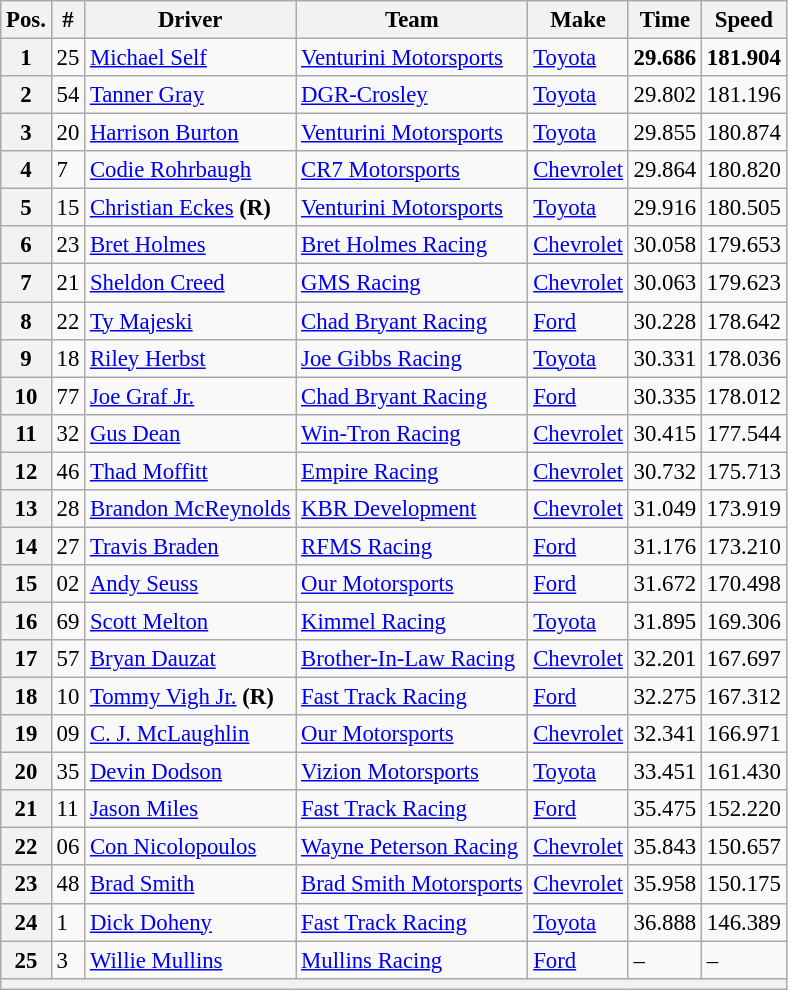<table class="wikitable" style="font-size:95%">
<tr>
<th>Pos.</th>
<th>#</th>
<th>Driver</th>
<th>Team</th>
<th>Make</th>
<th>Time</th>
<th>Speed</th>
</tr>
<tr>
<th>1</th>
<td>25</td>
<td><a href='#'>Michael Self</a></td>
<td><a href='#'>Venturini Motorsports</a></td>
<td><a href='#'>Toyota</a></td>
<td><strong>29.686</strong></td>
<td><strong>181.904</strong></td>
</tr>
<tr>
<th>2</th>
<td>54</td>
<td><a href='#'>Tanner Gray</a></td>
<td><a href='#'>DGR-Crosley</a></td>
<td><a href='#'>Toyota</a></td>
<td>29.802</td>
<td>181.196</td>
</tr>
<tr>
<th>3</th>
<td>20</td>
<td><a href='#'>Harrison Burton</a></td>
<td><a href='#'>Venturini Motorsports</a></td>
<td><a href='#'>Toyota</a></td>
<td>29.855</td>
<td>180.874</td>
</tr>
<tr>
<th>4</th>
<td>7</td>
<td><a href='#'>Codie Rohrbaugh</a></td>
<td><a href='#'>CR7 Motorsports</a></td>
<td><a href='#'>Chevrolet</a></td>
<td>29.864</td>
<td>180.820</td>
</tr>
<tr>
<th>5</th>
<td>15</td>
<td><a href='#'>Christian Eckes</a> <strong>(R)</strong></td>
<td><a href='#'>Venturini Motorsports</a></td>
<td><a href='#'>Toyota</a></td>
<td>29.916</td>
<td>180.505</td>
</tr>
<tr>
<th>6</th>
<td>23</td>
<td><a href='#'>Bret Holmes</a></td>
<td><a href='#'>Bret Holmes Racing</a></td>
<td><a href='#'>Chevrolet</a></td>
<td>30.058</td>
<td>179.653</td>
</tr>
<tr>
<th>7</th>
<td>21</td>
<td><a href='#'>Sheldon Creed</a></td>
<td><a href='#'>GMS Racing</a></td>
<td><a href='#'>Chevrolet</a></td>
<td>30.063</td>
<td>179.623</td>
</tr>
<tr>
<th>8</th>
<td>22</td>
<td><a href='#'>Ty Majeski</a></td>
<td><a href='#'>Chad Bryant Racing</a></td>
<td><a href='#'>Ford</a></td>
<td>30.228</td>
<td>178.642</td>
</tr>
<tr>
<th>9</th>
<td>18</td>
<td><a href='#'>Riley Herbst</a></td>
<td><a href='#'>Joe Gibbs Racing</a></td>
<td><a href='#'>Toyota</a></td>
<td>30.331</td>
<td>178.036</td>
</tr>
<tr>
<th>10</th>
<td>77</td>
<td><a href='#'>Joe Graf Jr.</a></td>
<td><a href='#'>Chad Bryant Racing</a></td>
<td><a href='#'>Ford</a></td>
<td>30.335</td>
<td>178.012</td>
</tr>
<tr>
<th>11</th>
<td>32</td>
<td><a href='#'>Gus Dean</a></td>
<td><a href='#'>Win-Tron Racing</a></td>
<td><a href='#'>Chevrolet</a></td>
<td>30.415</td>
<td>177.544</td>
</tr>
<tr>
<th>12</th>
<td>46</td>
<td><a href='#'>Thad Moffitt</a></td>
<td><a href='#'>Empire Racing</a></td>
<td><a href='#'>Chevrolet</a></td>
<td>30.732</td>
<td>175.713</td>
</tr>
<tr>
<th>13</th>
<td>28</td>
<td><a href='#'>Brandon McReynolds</a></td>
<td><a href='#'>KBR Development</a></td>
<td><a href='#'>Chevrolet</a></td>
<td>31.049</td>
<td>173.919</td>
</tr>
<tr>
<th>14</th>
<td>27</td>
<td><a href='#'>Travis Braden</a></td>
<td><a href='#'>RFMS Racing</a></td>
<td><a href='#'>Ford</a></td>
<td>31.176</td>
<td>173.210</td>
</tr>
<tr>
<th>15</th>
<td>02</td>
<td><a href='#'>Andy Seuss</a></td>
<td><a href='#'>Our Motorsports</a></td>
<td><a href='#'>Ford</a></td>
<td>31.672</td>
<td>170.498</td>
</tr>
<tr>
<th>16</th>
<td>69</td>
<td><a href='#'>Scott Melton</a></td>
<td><a href='#'>Kimmel Racing</a></td>
<td><a href='#'>Toyota</a></td>
<td>31.895</td>
<td>169.306</td>
</tr>
<tr>
<th>17</th>
<td>57</td>
<td><a href='#'>Bryan Dauzat</a></td>
<td><a href='#'>Brother-In-Law Racing</a></td>
<td><a href='#'>Chevrolet</a></td>
<td>32.201</td>
<td>167.697</td>
</tr>
<tr>
<th>18</th>
<td>10</td>
<td><a href='#'>Tommy Vigh Jr.</a> <strong>(R)</strong></td>
<td><a href='#'>Fast Track Racing</a></td>
<td><a href='#'>Ford</a></td>
<td>32.275</td>
<td>167.312</td>
</tr>
<tr>
<th>19</th>
<td>09</td>
<td><a href='#'>C. J. McLaughlin</a></td>
<td><a href='#'>Our Motorsports</a></td>
<td><a href='#'>Chevrolet</a></td>
<td>32.341</td>
<td>166.971</td>
</tr>
<tr>
<th>20</th>
<td>35</td>
<td><a href='#'>Devin Dodson</a></td>
<td><a href='#'>Vizion Motorsports</a></td>
<td><a href='#'>Toyota</a></td>
<td>33.451</td>
<td>161.430</td>
</tr>
<tr>
<th>21</th>
<td>11</td>
<td><a href='#'>Jason Miles</a></td>
<td><a href='#'>Fast Track Racing</a></td>
<td><a href='#'>Ford</a></td>
<td>35.475</td>
<td>152.220</td>
</tr>
<tr>
<th>22</th>
<td>06</td>
<td><a href='#'>Con Nicolopoulos</a></td>
<td><a href='#'>Wayne Peterson Racing</a></td>
<td><a href='#'>Chevrolet</a></td>
<td>35.843</td>
<td>150.657</td>
</tr>
<tr>
<th>23</th>
<td>48</td>
<td><a href='#'>Brad Smith</a></td>
<td><a href='#'>Brad Smith Motorsports</a></td>
<td><a href='#'>Chevrolet</a></td>
<td>35.958</td>
<td>150.175</td>
</tr>
<tr>
<th>24</th>
<td>1</td>
<td><a href='#'>Dick Doheny</a></td>
<td><a href='#'>Fast Track Racing</a></td>
<td><a href='#'>Toyota</a></td>
<td>36.888</td>
<td>146.389</td>
</tr>
<tr>
<th>25</th>
<td>3</td>
<td><a href='#'>Willie Mullins</a></td>
<td><a href='#'>Mullins Racing</a></td>
<td><a href='#'>Ford</a></td>
<td>–</td>
<td>–</td>
</tr>
<tr>
<th colspan="7"></th>
</tr>
</table>
